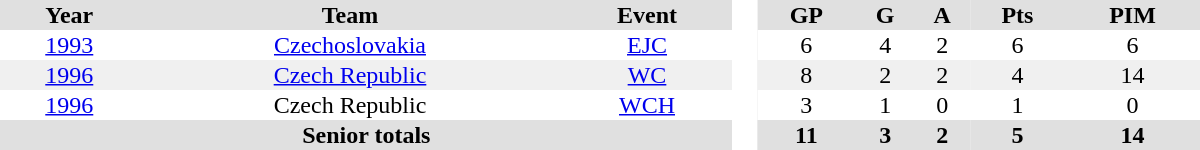<table border="0" cellpadding="1" cellspacing="0" style="text-align:center; width:50em">
<tr ALIGN="center" bgcolor="#e0e0e0">
<th>Year</th>
<th>Team</th>
<th>Event</th>
<th ALIGN="center" rowspan="99" bgcolor="#ffffff"> </th>
<th>GP</th>
<th>G</th>
<th>A</th>
<th>Pts</th>
<th>PIM</th>
</tr>
<tr>
<td><a href='#'>1993</a></td>
<td><a href='#'>Czechoslovakia</a></td>
<td><a href='#'>EJC</a></td>
<td>6</td>
<td>4</td>
<td>2</td>
<td>6</td>
<td>6</td>
</tr>
<tr bgcolor="#f0f0f0">
<td><a href='#'>1996</a></td>
<td><a href='#'>Czech Republic</a></td>
<td><a href='#'>WC</a></td>
<td>8</td>
<td>2</td>
<td>2</td>
<td>4</td>
<td>14</td>
</tr>
<tr>
<td><a href='#'>1996</a></td>
<td>Czech Republic</td>
<td><a href='#'>WCH</a></td>
<td>3</td>
<td>1</td>
<td>0</td>
<td>1</td>
<td>0</td>
</tr>
<tr bgcolor="#e0e0e0">
<th colspan="3">Senior totals</th>
<th>11</th>
<th>3</th>
<th>2</th>
<th>5</th>
<th>14</th>
</tr>
</table>
